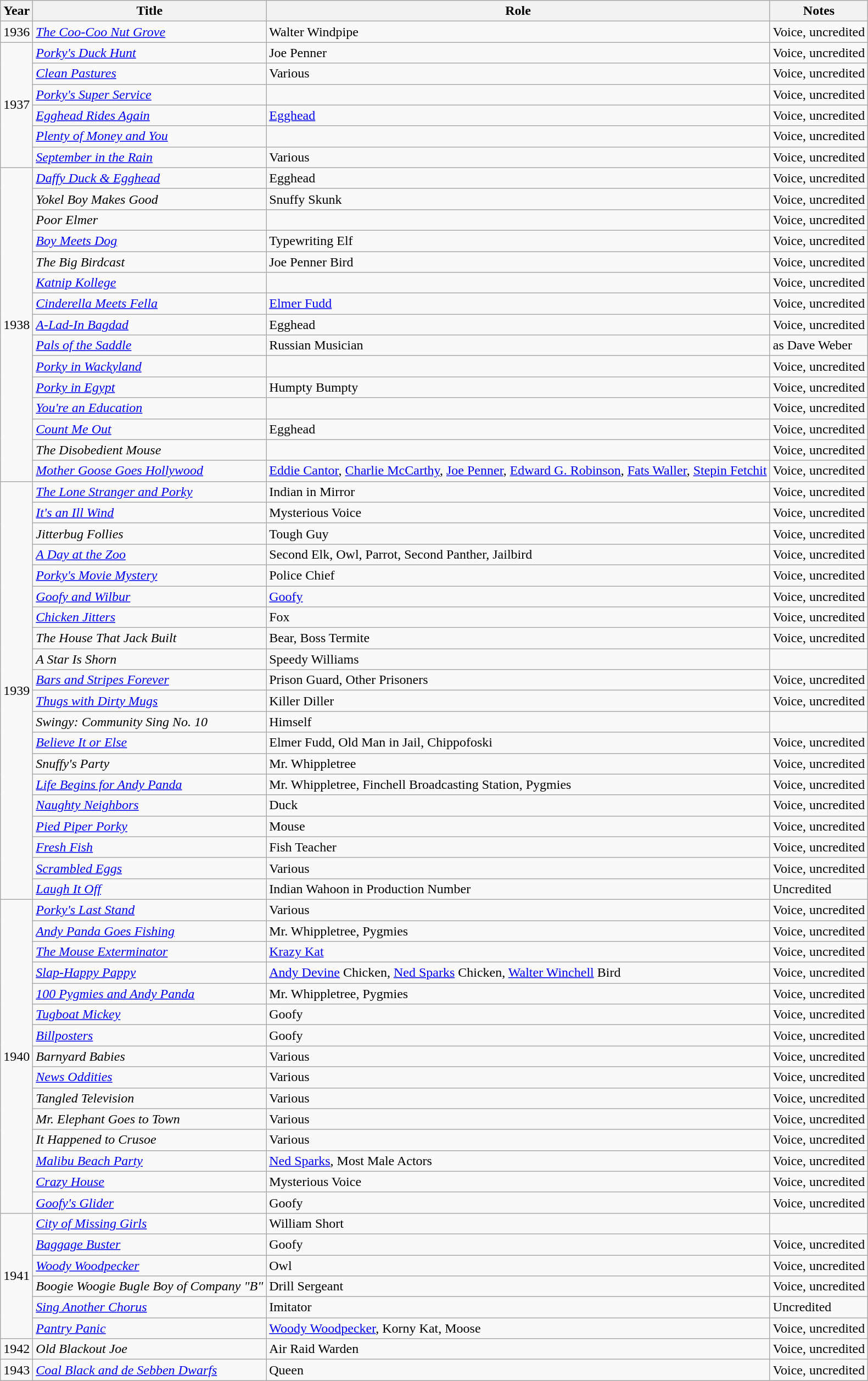<table class="wikitable">
<tr>
<th>Year</th>
<th>Title</th>
<th>Role</th>
<th>Notes</th>
</tr>
<tr>
<td>1936</td>
<td><em><a href='#'>The Coo-Coo Nut Grove</a></em></td>
<td>Walter Windpipe</td>
<td>Voice, uncredited</td>
</tr>
<tr>
<td rowspan="6">1937</td>
<td><em><a href='#'>Porky's Duck Hunt</a></em></td>
<td>Joe Penner</td>
<td>Voice, uncredited</td>
</tr>
<tr>
<td><em><a href='#'>Clean Pastures</a></em></td>
<td>Various</td>
<td>Voice, uncredited</td>
</tr>
<tr>
<td><em><a href='#'>Porky's Super Service</a></em></td>
<td></td>
<td>Voice, uncredited</td>
</tr>
<tr>
<td><em><a href='#'>Egghead Rides Again</a></em></td>
<td><a href='#'>Egghead</a></td>
<td>Voice, uncredited</td>
</tr>
<tr>
<td><em><a href='#'>Plenty of Money and You</a></em></td>
<td></td>
<td>Voice, uncredited</td>
</tr>
<tr>
<td><em><a href='#'>September in the Rain</a></em></td>
<td>Various</td>
<td>Voice, uncredited</td>
</tr>
<tr>
<td rowspan="15">1938</td>
<td><em><a href='#'>Daffy Duck & Egghead</a></em></td>
<td>Egghead</td>
<td>Voice, uncredited</td>
</tr>
<tr>
<td><em>Yokel Boy Makes Good</em></td>
<td>Snuffy Skunk</td>
<td>Voice, uncredited</td>
</tr>
<tr>
<td><em>Poor Elmer</em></td>
<td></td>
<td>Voice, uncredited</td>
</tr>
<tr>
<td><em><a href='#'>Boy Meets Dog</a></em></td>
<td>Typewriting Elf</td>
<td>Voice, uncredited</td>
</tr>
<tr>
<td><em>The Big Birdcast</em></td>
<td>Joe Penner Bird</td>
<td>Voice, uncredited</td>
</tr>
<tr>
<td><em><a href='#'>Katnip Kollege</a></em></td>
<td></td>
<td>Voice, uncredited</td>
</tr>
<tr>
<td><em><a href='#'>Cinderella Meets Fella</a></em></td>
<td><a href='#'>Elmer Fudd</a></td>
<td>Voice, uncredited</td>
</tr>
<tr>
<td><em><a href='#'>A-Lad-In Bagdad</a></em></td>
<td>Egghead</td>
<td>Voice, uncredited</td>
</tr>
<tr>
<td><em><a href='#'>Pals of the Saddle</a></em></td>
<td>Russian Musician</td>
<td>as Dave Weber</td>
</tr>
<tr>
<td><em><a href='#'>Porky in Wackyland</a></em></td>
<td></td>
<td>Voice, uncredited</td>
</tr>
<tr>
<td><em><a href='#'>Porky in Egypt</a></em></td>
<td>Humpty Bumpty</td>
<td>Voice, uncredited</td>
</tr>
<tr>
<td><em><a href='#'>You're an Education</a></em></td>
<td></td>
<td>Voice, uncredited</td>
</tr>
<tr>
<td><em><a href='#'>Count Me Out</a></em></td>
<td>Egghead</td>
<td>Voice, uncredited</td>
</tr>
<tr>
<td><em>The Disobedient Mouse</em></td>
<td></td>
<td>Voice, uncredited</td>
</tr>
<tr>
<td><em><a href='#'>Mother Goose Goes Hollywood</a></em></td>
<td><a href='#'>Eddie Cantor</a>, <a href='#'>Charlie McCarthy</a>, <a href='#'>Joe Penner</a>, <a href='#'>Edward G. Robinson</a>, <a href='#'>Fats Waller</a>, <a href='#'>Stepin Fetchit</a></td>
<td>Voice, uncredited</td>
</tr>
<tr>
<td rowspan="20">1939</td>
<td><em><a href='#'>The Lone Stranger and Porky</a></em></td>
<td>Indian in Mirror</td>
<td>Voice, uncredited</td>
</tr>
<tr>
<td><em><a href='#'>It's an Ill Wind</a></em></td>
<td>Mysterious Voice</td>
<td>Voice, uncredited</td>
</tr>
<tr>
<td><em>Jitterbug Follies</em></td>
<td>Tough Guy</td>
<td>Voice, uncredited</td>
</tr>
<tr>
<td><em><a href='#'>A Day at the Zoo</a></em></td>
<td>Second Elk, Owl, Parrot, Second Panther, Jailbird</td>
<td>Voice, uncredited</td>
</tr>
<tr>
<td><em><a href='#'>Porky's Movie Mystery</a></em></td>
<td>Police Chief</td>
<td>Voice, uncredited</td>
</tr>
<tr>
<td><em><a href='#'>Goofy and Wilbur</a></em></td>
<td><a href='#'>Goofy</a></td>
<td>Voice, uncredited</td>
</tr>
<tr>
<td><em><a href='#'>Chicken Jitters</a></em></td>
<td>Fox</td>
<td>Voice, uncredited</td>
</tr>
<tr>
<td><em>The House That Jack Built</em></td>
<td>Bear, Boss Termite</td>
<td>Voice, uncredited</td>
</tr>
<tr>
<td><em>A Star Is Shorn</em></td>
<td>Speedy Williams</td>
<td></td>
</tr>
<tr>
<td><em><a href='#'>Bars and Stripes Forever</a></em></td>
<td>Prison Guard, Other Prisoners</td>
<td>Voice, uncredited</td>
</tr>
<tr>
<td><em><a href='#'>Thugs with Dirty Mugs</a></em></td>
<td>Killer Diller</td>
<td>Voice, uncredited</td>
</tr>
<tr>
<td><em>Swingy: Community Sing No. 10</em></td>
<td>Himself</td>
<td></td>
</tr>
<tr>
<td><em><a href='#'>Believe It or Else</a></em></td>
<td>Elmer Fudd, Old Man in Jail, Chippofoski</td>
<td>Voice, uncredited</td>
</tr>
<tr>
<td><em>Snuffy's Party</em></td>
<td>Mr. Whippletree</td>
<td>Voice, uncredited</td>
</tr>
<tr>
<td><em><a href='#'>Life Begins for Andy Panda</a></em></td>
<td>Mr. Whippletree, Finchell Broadcasting Station, Pygmies</td>
<td>Voice, uncredited</td>
</tr>
<tr>
<td><em><a href='#'>Naughty Neighbors</a></em></td>
<td>Duck</td>
<td>Voice, uncredited</td>
</tr>
<tr>
<td><em><a href='#'>Pied Piper Porky</a></em></td>
<td>Mouse</td>
<td>Voice, uncredited</td>
</tr>
<tr>
<td><em><a href='#'>Fresh Fish</a></em></td>
<td>Fish Teacher</td>
<td>Voice, uncredited</td>
</tr>
<tr>
<td><em><a href='#'>Scrambled Eggs</a></em></td>
<td>Various</td>
<td>Voice, uncredited</td>
</tr>
<tr>
<td><em><a href='#'>Laugh It Off</a></em></td>
<td>Indian Wahoon in Production Number</td>
<td>Uncredited</td>
</tr>
<tr>
<td rowspan="15">1940</td>
<td><em><a href='#'>Porky's Last Stand</a></em></td>
<td>Various</td>
<td>Voice, uncredited</td>
</tr>
<tr>
<td><em><a href='#'>Andy Panda Goes Fishing</a></em></td>
<td>Mr. Whippletree, Pygmies</td>
<td>Voice, uncredited</td>
</tr>
<tr>
<td><em><a href='#'>The Mouse Exterminator</a></em></td>
<td><a href='#'>Krazy Kat</a></td>
<td>Voice, uncredited</td>
</tr>
<tr>
<td><em><a href='#'>Slap-Happy Pappy</a></em></td>
<td><a href='#'>Andy Devine</a> Chicken, <a href='#'>Ned Sparks</a> Chicken, <a href='#'>Walter Winchell</a> Bird</td>
<td>Voice, uncredited</td>
</tr>
<tr>
<td><em><a href='#'>100 Pygmies and Andy Panda</a></em></td>
<td>Mr. Whippletree, Pygmies</td>
<td>Voice, uncredited</td>
</tr>
<tr>
<td><em><a href='#'>Tugboat Mickey</a></em></td>
<td>Goofy</td>
<td>Voice, uncredited</td>
</tr>
<tr>
<td><em><a href='#'>Billposters</a></em></td>
<td>Goofy</td>
<td>Voice, uncredited</td>
</tr>
<tr>
<td><em>Barnyard Babies</em></td>
<td>Various</td>
<td>Voice, uncredited</td>
</tr>
<tr>
<td><em><a href='#'>News Oddities</a></em></td>
<td>Various</td>
<td>Voice, uncredited</td>
</tr>
<tr>
<td><em>Tangled Television</em></td>
<td>Various</td>
<td>Voice, uncredited</td>
</tr>
<tr>
<td><em>Mr. Elephant Goes to Town</em></td>
<td>Various</td>
<td>Voice, uncredited</td>
</tr>
<tr>
<td><em>It Happened to Crusoe</em></td>
<td>Various</td>
<td>Voice, uncredited</td>
</tr>
<tr>
<td><em><a href='#'>Malibu Beach Party</a></em></td>
<td><a href='#'>Ned Sparks</a>, Most Male Actors</td>
<td>Voice, uncredited</td>
</tr>
<tr>
<td><em><a href='#'>Crazy House</a></em></td>
<td>Mysterious Voice</td>
<td>Voice, uncredited</td>
</tr>
<tr>
<td><em><a href='#'>Goofy's Glider</a></em></td>
<td>Goofy</td>
<td>Voice, uncredited</td>
</tr>
<tr>
<td rowspan="6">1941</td>
<td><em><a href='#'>City of Missing Girls</a></em></td>
<td>William Short</td>
<td></td>
</tr>
<tr>
<td><em><a href='#'>Baggage Buster</a></em></td>
<td>Goofy</td>
<td>Voice, uncredited</td>
</tr>
<tr>
<td><em><a href='#'>Woody Woodpecker</a></em></td>
<td>Owl</td>
<td>Voice, uncredited</td>
</tr>
<tr>
<td><em>Boogie Woogie Bugle Boy of Company "B"</em></td>
<td>Drill Sergeant</td>
<td>Voice, uncredited</td>
</tr>
<tr>
<td><em><a href='#'>Sing Another Chorus</a></em></td>
<td>Imitator</td>
<td>Uncredited</td>
</tr>
<tr>
<td><em><a href='#'>Pantry Panic</a></em></td>
<td><a href='#'>Woody Woodpecker</a>, Korny Kat, Moose</td>
<td>Voice, uncredited</td>
</tr>
<tr>
<td>1942</td>
<td><em>Old Blackout Joe</em></td>
<td>Air Raid Warden</td>
<td>Voice, uncredited</td>
</tr>
<tr>
<td>1943</td>
<td><em><a href='#'>Coal Black and de Sebben Dwarfs</a></em></td>
<td>Queen</td>
<td>Voice, uncredited</td>
</tr>
</table>
